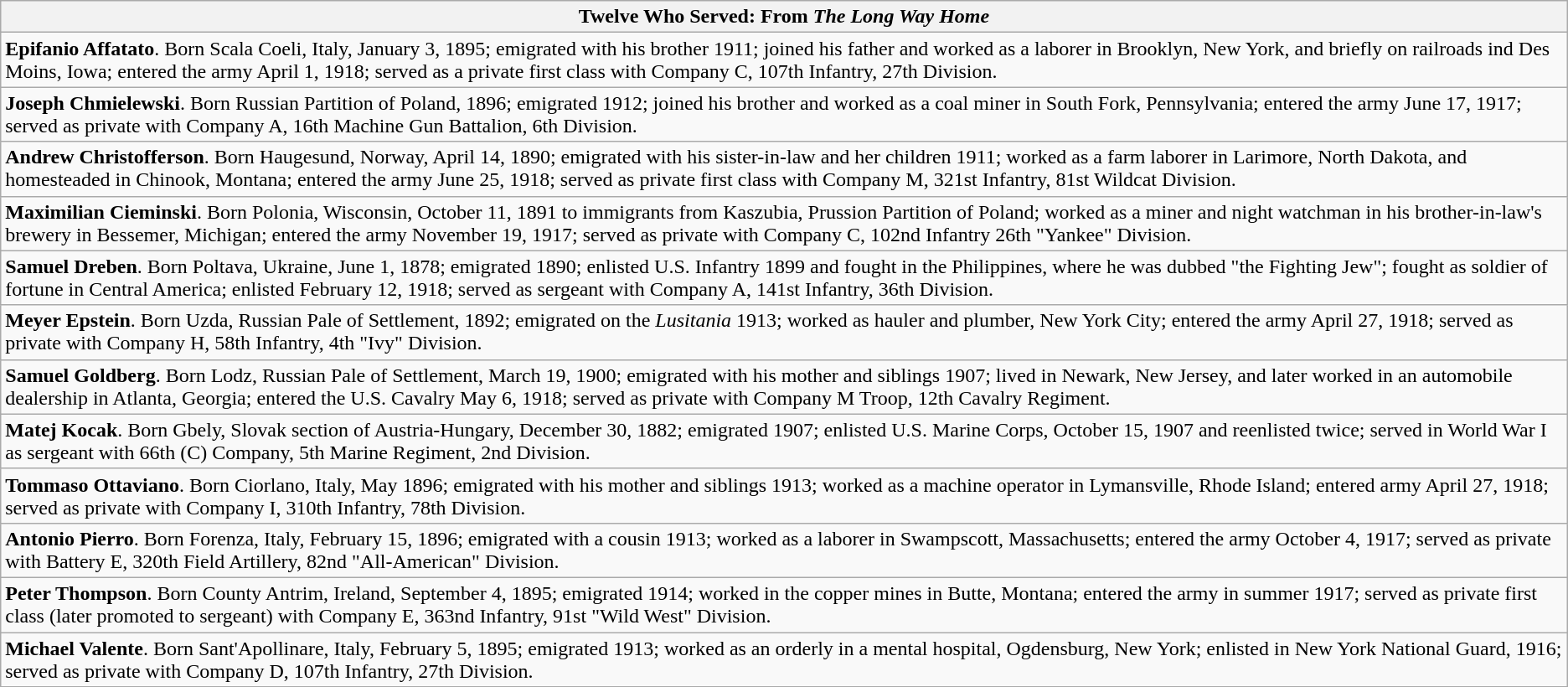<table class="wikitable">
<tr>
<th>Twelve Who Served:  From <em>The Long Way Home</em></th>
</tr>
<tr>
<td><strong>Epifanio Affatato</strong>. Born Scala Coeli, Italy, January 3, 1895; emigrated with his brother 1911; joined his father and worked as a laborer in Brooklyn, New York, and briefly on railroads ind Des Moins, Iowa; entered the army April 1, 1918; served as a private first class with Company C, 107th Infantry, 27th Division.</td>
</tr>
<tr>
<td><strong>Joseph Chmielewski</strong>. Born Russian Partition of Poland, 1896; emigrated 1912; joined his brother and worked as a coal miner in South Fork, Pennsylvania; entered the army June 17, 1917; served as private with Company A, 16th Machine Gun Battalion, 6th Division.</td>
</tr>
<tr>
<td><strong>Andrew Christofferson</strong>. Born Haugesund, Norway, April 14, 1890; emigrated with his sister-in-law and her children 1911; worked as a farm laborer in Larimore, North Dakota, and homesteaded in Chinook, Montana; entered the army June 25, 1918; served as private first class with Company M, 321st Infantry, 81st Wildcat Division.</td>
</tr>
<tr>
<td><strong>Maximilian Cieminski</strong>. Born Polonia, Wisconsin, October 11, 1891 to immigrants from Kaszubia, Prussion Partition of Poland; worked as a miner and night watchman in his brother-in-law's brewery in Bessemer, Michigan; entered the army November 19, 1917; served as private with Company C, 102nd Infantry 26th "Yankee" Division.</td>
</tr>
<tr>
<td><strong>Samuel Dreben</strong>. Born Poltava, Ukraine, June 1, 1878; emigrated 1890; enlisted U.S. Infantry 1899 and fought in the Philippines, where he was dubbed "the Fighting Jew"; fought as soldier of fortune in Central America; enlisted February 12, 1918; served as sergeant with Company A, 141st Infantry, 36th Division.</td>
</tr>
<tr>
<td><strong>Meyer Epstein</strong>. Born Uzda, Russian Pale of Settlement, 1892; emigrated on the <em>Lusitania</em> 1913; worked as hauler and plumber, New York City; entered the army April 27, 1918; served as private with Company H, 58th Infantry, 4th "Ivy" Division.</td>
</tr>
<tr>
<td><strong>Samuel Goldberg</strong>. Born Lodz, Russian Pale of Settlement, March 19, 1900; emigrated with his mother and siblings 1907; lived in Newark, New Jersey, and later worked in an automobile dealership in Atlanta, Georgia; entered the U.S. Cavalry May 6, 1918; served as private with Company M Troop, 12th Cavalry Regiment.</td>
</tr>
<tr>
<td><strong>Matej Kocak</strong>. Born Gbely, Slovak section of Austria-Hungary, December 30, 1882; emigrated 1907; enlisted U.S. Marine Corps, October 15, 1907 and reenlisted twice; served in World War I as sergeant with 66th (C) Company, 5th Marine Regiment, 2nd Division.</td>
</tr>
<tr>
<td><strong>Tommaso Ottaviano</strong>. Born Ciorlano, Italy, May 1896; emigrated with his mother and siblings 1913; worked as a machine operator in Lymansville, Rhode Island; entered army April 27, 1918; served as private with Company I, 310th Infantry, 78th Division.</td>
</tr>
<tr>
<td><strong>Antonio Pierro</strong>. Born Forenza, Italy, February 15, 1896; emigrated with a cousin 1913; worked as a laborer in Swampscott, Massachusetts; entered the army October 4, 1917; served as private with Battery E, 320th Field Artillery, 82nd "All-American" Division.</td>
</tr>
<tr>
<td><strong>Peter Thompson</strong>. Born County Antrim, Ireland, September 4, 1895; emigrated 1914; worked in the copper mines in Butte, Montana; entered the army in summer 1917; served as private first class (later promoted to sergeant) with Company E, 363nd Infantry, 91st "Wild West" Division.</td>
</tr>
<tr>
<td><strong>Michael Valente</strong>. Born Sant'Apollinare, Italy, February 5, 1895; emigrated 1913; worked as an orderly in a mental hospital, Ogdensburg, New York; enlisted in New York National Guard, 1916; served as private with Company D, 107th Infantry, 27th Division.</td>
</tr>
</table>
